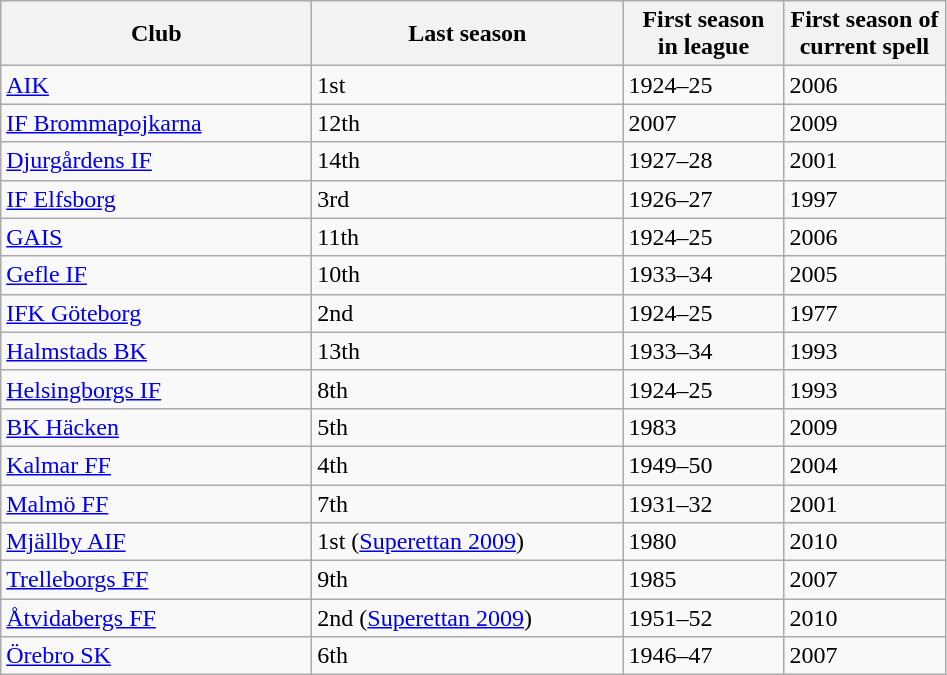<table class="wikitable sortable" border="1">
<tr>
<th style="width: 200px;">Club</th>
<th style="width: 200px;">Last season</th>
<th style="width: 100px;">First season<br>in league</th>
<th style="width: 100px;">First season of<br>current spell</th>
</tr>
<tr>
<td><a href='#'>AIK</a></td>
<td>1st</td>
<td>1924–25</td>
<td>2006</td>
</tr>
<tr>
<td><a href='#'>IF Brommapojkarna</a></td>
<td>12th</td>
<td>2007</td>
<td>2009</td>
</tr>
<tr>
<td><a href='#'>Djurgårdens IF</a></td>
<td>14th</td>
<td>1927–28</td>
<td>2001</td>
</tr>
<tr>
<td><a href='#'>IF Elfsborg</a></td>
<td>3rd</td>
<td>1926–27</td>
<td>1997</td>
</tr>
<tr>
<td><a href='#'>GAIS</a></td>
<td>11th</td>
<td>1924–25</td>
<td>2006</td>
</tr>
<tr>
<td><a href='#'>Gefle IF</a></td>
<td>10th</td>
<td>1933–34</td>
<td>2005</td>
</tr>
<tr>
<td><a href='#'>IFK Göteborg</a></td>
<td>2nd</td>
<td>1924–25</td>
<td>1977</td>
</tr>
<tr>
<td><a href='#'>Halmstads BK</a></td>
<td>13th</td>
<td>1933–34</td>
<td>1993</td>
</tr>
<tr>
<td><a href='#'>Helsingborgs IF</a></td>
<td>8th</td>
<td>1924–25</td>
<td>1993</td>
</tr>
<tr>
<td><a href='#'>BK Häcken</a></td>
<td>5th</td>
<td>1983</td>
<td>2009</td>
</tr>
<tr>
<td><a href='#'>Kalmar FF</a></td>
<td>4th</td>
<td>1949–50</td>
<td>2004</td>
</tr>
<tr>
<td><a href='#'>Malmö FF</a></td>
<td>7th</td>
<td>1931–32</td>
<td>2001</td>
</tr>
<tr>
<td><a href='#'>Mjällby AIF</a></td>
<td>1st (<a href='#'>Superettan 2009</a>)</td>
<td>1980</td>
<td>2010</td>
</tr>
<tr>
<td><a href='#'>Trelleborgs FF</a></td>
<td>9th</td>
<td>1985</td>
<td>2007</td>
</tr>
<tr>
<td><a href='#'>Åtvidabergs FF</a></td>
<td>2nd (<a href='#'>Superettan 2009</a>)</td>
<td>1951–52</td>
<td>2010</td>
</tr>
<tr>
<td><a href='#'>Örebro SK</a></td>
<td>6th</td>
<td>1946–47</td>
<td>2007</td>
</tr>
</table>
